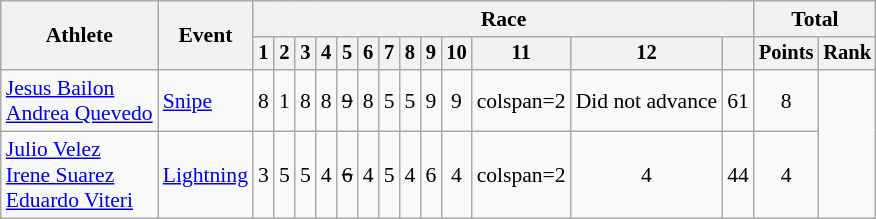<table class=wikitable style=font-size:90%;text-align:center>
<tr>
<th rowspan=2>Athlete</th>
<th rowspan=2>Event</th>
<th colspan=13>Race</th>
<th colspan=2>Total</th>
</tr>
<tr style=font-size:95%>
<th>1</th>
<th>2</th>
<th>3</th>
<th>4</th>
<th>5</th>
<th>6</th>
<th>7</th>
<th>8</th>
<th>9</th>
<th>10</th>
<th>11</th>
<th>12</th>
<th></th>
<th>Points</th>
<th>Rank</th>
</tr>
<tr>
<td align=left><a href='#'>Jesus Bailon</a><br><a href='#'>Andrea Quevedo</a></td>
<td align=left><a href='#'>Snipe</a></td>
<td>8</td>
<td>1</td>
<td>8</td>
<td>8</td>
<td><s>9</s></td>
<td>8</td>
<td>5</td>
<td>5</td>
<td>9</td>
<td>9</td>
<td>colspan=2 </td>
<td>Did not advance</td>
<td>61</td>
<td>8</td>
</tr>
<tr>
<td align=left><a href='#'>Julio Velez</a><br><a href='#'>Irene Suarez</a><br><a href='#'>Eduardo Viteri</a></td>
<td align=left><a href='#'>Lightning</a></td>
<td>3</td>
<td>5</td>
<td>5</td>
<td>4</td>
<td><s>6</s></td>
<td>4</td>
<td>5</td>
<td>4</td>
<td>6</td>
<td>4</td>
<td>colspan=2 </td>
<td>4</td>
<td>44</td>
<td>4</td>
</tr>
</table>
